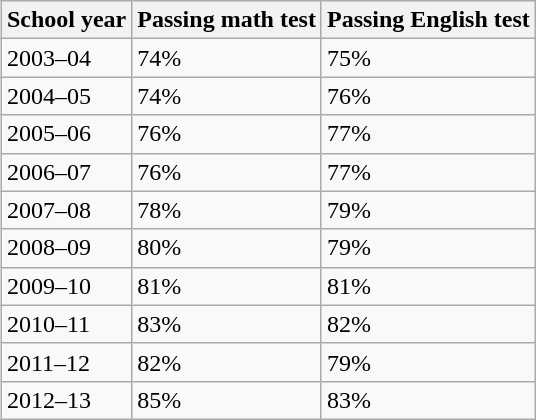<table class="wikitable" style="float: right;">
<tr>
<th>School year</th>
<th>Passing math test</th>
<th>Passing English test</th>
</tr>
<tr>
<td>2003–04</td>
<td>74%</td>
<td>75%</td>
</tr>
<tr>
<td>2004–05</td>
<td>74%</td>
<td>76%</td>
</tr>
<tr>
<td>2005–06</td>
<td>76%</td>
<td>77%</td>
</tr>
<tr>
<td>2006–07</td>
<td>76%</td>
<td>77%</td>
</tr>
<tr>
<td>2007–08</td>
<td>78%</td>
<td>79%</td>
</tr>
<tr>
<td>2008–09</td>
<td>80%</td>
<td>79%</td>
</tr>
<tr>
<td>2009–10</td>
<td>81%</td>
<td>81%</td>
</tr>
<tr>
<td>2010–11</td>
<td>83%</td>
<td>82%</td>
</tr>
<tr>
<td>2011–12</td>
<td>82%</td>
<td>79%</td>
</tr>
<tr>
<td>2012–13</td>
<td>85%</td>
<td>83%</td>
</tr>
</table>
